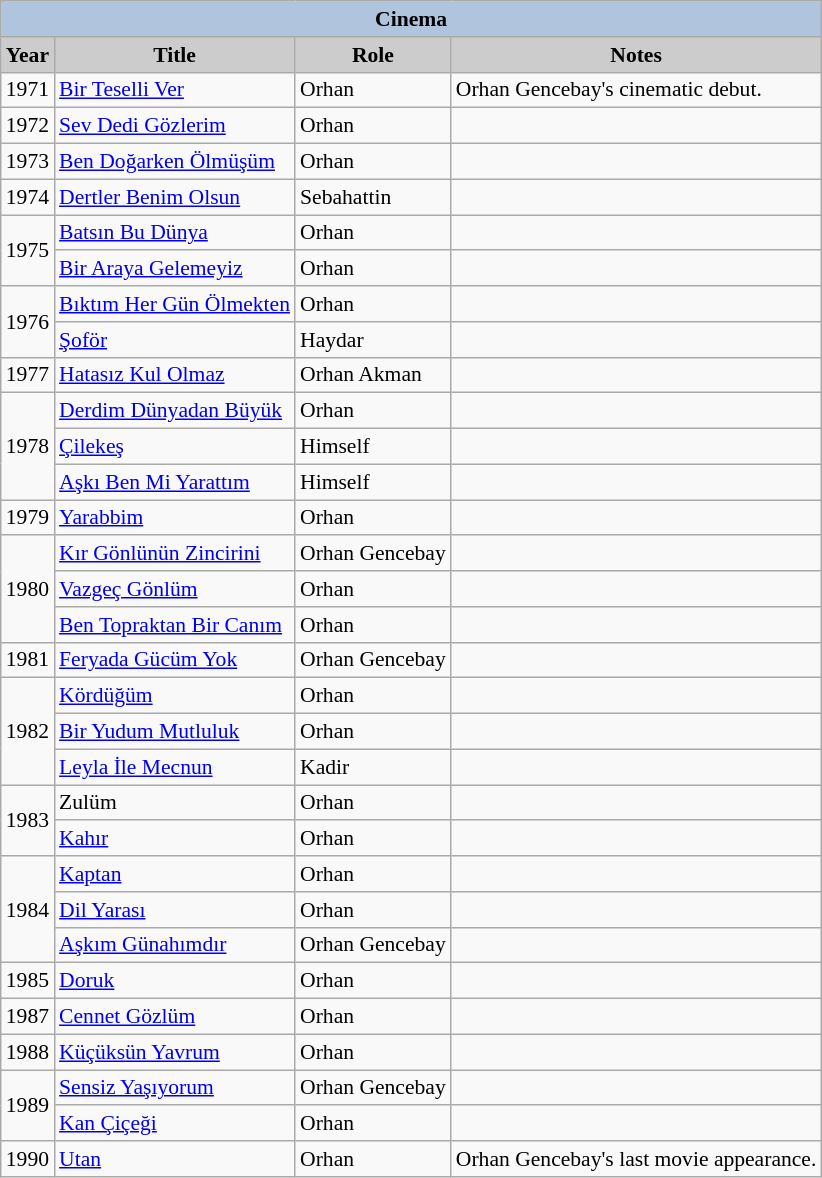<table class="wikitable sortable" style="font-size:90%">
<tr>
<th colspan="5" style="background:LightSteelBlue">Cinema</th>
</tr>
<tr>
<th style="background:#CCCCCC">Year</th>
<th style="background:#CCCCCC">Title</th>
<th style="background:#CCCCCC">Role</th>
<th style="background:#CCCCCC">Notes</th>
</tr>
<tr>
<td>1971</td>
<td><a href='#'>Bir Teselli Ver</a></td>
<td>Orhan</td>
<td>Orhan Gencebay's cinematic debut.</td>
</tr>
<tr>
<td>1972</td>
<td><a href='#'>Sev Dedi Gözlerim</a></td>
<td>Orhan</td>
<td></td>
</tr>
<tr>
<td>1973</td>
<td><a href='#'>Ben Doğarken Ölmüşüm</a></td>
<td>Orhan</td>
<td></td>
</tr>
<tr>
<td>1974</td>
<td><a href='#'>Dertler Benim Olsun</a></td>
<td>Sebahattin</td>
<td></td>
</tr>
<tr>
<td rowspan="2">1975</td>
<td><a href='#'>Batsın Bu Dünya</a></td>
<td>Orhan</td>
<td></td>
</tr>
<tr>
<td><a href='#'>Bir Araya Gelemeyiz</a></td>
<td>Orhan</td>
<td></td>
</tr>
<tr>
<td rowspan="2">1976</td>
<td><a href='#'>Bıktım Her Gün Ölmekten</a></td>
<td>Orhan</td>
<td></td>
</tr>
<tr>
<td><a href='#'>Şoför</a></td>
<td>Haydar</td>
<td></td>
</tr>
<tr>
<td rowspan="1">1977</td>
<td><a href='#'>Hatasız Kul Olmaz</a></td>
<td>Orhan Akman</td>
<td></td>
</tr>
<tr>
<td rowspan="3">1978</td>
<td><a href='#'>Derdim Dünyadan Büyük</a></td>
<td>Orhan</td>
<td></td>
</tr>
<tr>
<td><a href='#'>Çilekeş</a></td>
<td>Himself</td>
<td></td>
</tr>
<tr>
<td><a href='#'>Aşkı Ben Mi Yarattım</a></td>
<td>Himself</td>
<td></td>
</tr>
<tr>
<td>1979</td>
<td><a href='#'>Yarabbim</a></td>
<td>Orhan</td>
<td></td>
</tr>
<tr>
<td rowspan="3">1980</td>
<td><a href='#'>Kır Gönlünün Zincirini</a></td>
<td>Orhan Gencebay</td>
<td></td>
</tr>
<tr>
<td><a href='#'>Vazgeç Gönlüm</a></td>
<td>Orhan</td>
<td></td>
</tr>
<tr>
<td><a href='#'>Ben Topraktan Bir Canım</a></td>
<td>Orhan</td>
<td></td>
</tr>
<tr>
<td>1981</td>
<td><a href='#'>Feryada Gücüm Yok</a></td>
<td>Orhan Gencebay</td>
<td></td>
</tr>
<tr>
<td rowspan="3">1982</td>
<td><a href='#'>Kördüğüm</a></td>
<td>Orhan</td>
<td></td>
</tr>
<tr>
<td><a href='#'>Bir Yudum Mutluluk</a></td>
<td>Orhan</td>
<td></td>
</tr>
<tr>
<td><a href='#'>Leyla İle Mecnun</a></td>
<td>Kadir</td>
<td></td>
</tr>
<tr>
<td rowspan="2">1983</td>
<td>Zulüm</td>
<td>Orhan</td>
<td></td>
</tr>
<tr>
<td><a href='#'>Kahır</a></td>
<td>Orhan</td>
<td></td>
</tr>
<tr>
<td rowspan="3">1984</td>
<td><a href='#'>Kaptan</a></td>
<td>Orhan</td>
<td></td>
</tr>
<tr>
<td><a href='#'>Dil Yarası</a></td>
<td>Orhan</td>
<td></td>
</tr>
<tr>
<td><a href='#'>Aşkım Günahımdır</a></td>
<td>Orhan Gencebay</td>
<td></td>
</tr>
<tr>
<td>1985</td>
<td><a href='#'>Doruk</a></td>
<td>Orhan</td>
<td></td>
</tr>
<tr>
<td>1987</td>
<td><a href='#'>Cennet Gözlüm</a></td>
<td>Orhan</td>
<td></td>
</tr>
<tr>
<td>1988</td>
<td><a href='#'>Küçüksün Yavrum</a></td>
<td>Orhan</td>
<td></td>
</tr>
<tr>
<td rowspan="2">1989</td>
<td><a href='#'>Sensiz Yaşıyorum</a></td>
<td>Orhan Gencebay</td>
<td></td>
</tr>
<tr>
<td><a href='#'>Kan Çiçeği</a></td>
<td>Orhan</td>
<td></td>
</tr>
<tr>
<td>1990</td>
<td><a href='#'>Utan</a></td>
<td>Orhan</td>
<td>Orhan Gencebay's last movie appearance.</td>
</tr>
</table>
